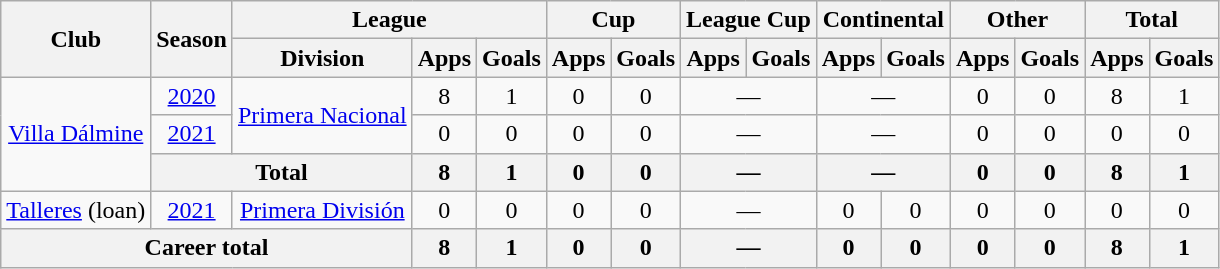<table class="wikitable" style="text-align:center">
<tr>
<th rowspan="2">Club</th>
<th rowspan="2">Season</th>
<th colspan="3">League</th>
<th colspan="2">Cup</th>
<th colspan="2">League Cup</th>
<th colspan="2">Continental</th>
<th colspan="2">Other</th>
<th colspan="2">Total</th>
</tr>
<tr>
<th>Division</th>
<th>Apps</th>
<th>Goals</th>
<th>Apps</th>
<th>Goals</th>
<th>Apps</th>
<th>Goals</th>
<th>Apps</th>
<th>Goals</th>
<th>Apps</th>
<th>Goals</th>
<th>Apps</th>
<th>Goals</th>
</tr>
<tr>
<td rowspan="3"><a href='#'>Villa Dálmine</a></td>
<td><a href='#'>2020</a></td>
<td rowspan="2"><a href='#'>Primera Nacional</a></td>
<td>8</td>
<td>1</td>
<td>0</td>
<td>0</td>
<td colspan="2">—</td>
<td colspan="2">—</td>
<td>0</td>
<td>0</td>
<td>8</td>
<td>1</td>
</tr>
<tr>
<td><a href='#'>2021</a></td>
<td>0</td>
<td>0</td>
<td>0</td>
<td>0</td>
<td colspan="2">—</td>
<td colspan="2">—</td>
<td>0</td>
<td>0</td>
<td>0</td>
<td>0</td>
</tr>
<tr>
<th colspan="2">Total</th>
<th>8</th>
<th>1</th>
<th>0</th>
<th>0</th>
<th colspan="2">—</th>
<th colspan="2">—</th>
<th>0</th>
<th>0</th>
<th>8</th>
<th>1</th>
</tr>
<tr>
<td rowspan="1"><a href='#'>Talleres</a> (loan)</td>
<td><a href='#'>2021</a></td>
<td rowspan="1"><a href='#'>Primera División</a></td>
<td>0</td>
<td>0</td>
<td>0</td>
<td>0</td>
<td colspan="2">—</td>
<td>0</td>
<td>0</td>
<td>0</td>
<td>0</td>
<td>0</td>
<td>0</td>
</tr>
<tr>
<th colspan="3">Career total</th>
<th>8</th>
<th>1</th>
<th>0</th>
<th>0</th>
<th colspan="2">—</th>
<th>0</th>
<th>0</th>
<th>0</th>
<th>0</th>
<th>8</th>
<th>1</th>
</tr>
</table>
